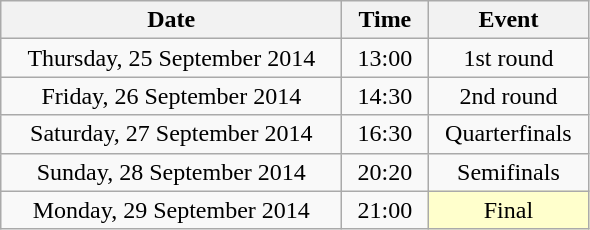<table class = "wikitable" style="text-align:center;">
<tr>
<th width=220>Date</th>
<th width=50>Time</th>
<th width=100>Event</th>
</tr>
<tr>
<td>Thursday, 25 September 2014</td>
<td>13:00</td>
<td>1st round</td>
</tr>
<tr>
<td>Friday, 26 September 2014</td>
<td>14:30</td>
<td>2nd round</td>
</tr>
<tr>
<td>Saturday, 27 September 2014</td>
<td>16:30</td>
<td>Quarterfinals</td>
</tr>
<tr>
<td>Sunday, 28 September 2014</td>
<td>20:20</td>
<td>Semifinals</td>
</tr>
<tr>
<td>Monday, 29 September 2014</td>
<td>21:00</td>
<td bgcolor=ffffcc>Final</td>
</tr>
</table>
